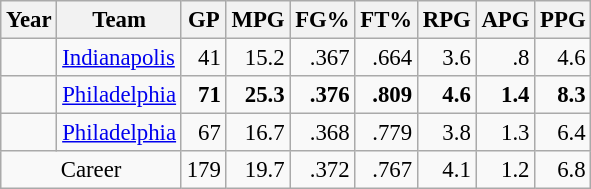<table class="wikitable sortable" style="font-size:95%; text-align:right;">
<tr>
<th>Year</th>
<th>Team</th>
<th>GP</th>
<th>MPG</th>
<th>FG%</th>
<th>FT%</th>
<th>RPG</th>
<th>APG</th>
<th>PPG</th>
</tr>
<tr>
<td style="text-align:left;"></td>
<td style="text-align:left;"><a href='#'>Indianapolis</a></td>
<td>41</td>
<td>15.2</td>
<td>.367</td>
<td>.664</td>
<td>3.6</td>
<td>.8</td>
<td>4.6</td>
</tr>
<tr>
<td style="text-align:left;"></td>
<td style="text-align:left;"><a href='#'>Philadelphia</a></td>
<td><strong>71</strong></td>
<td><strong>25.3</strong></td>
<td><strong>.376</strong></td>
<td><strong>.809</strong></td>
<td><strong>4.6</strong></td>
<td><strong>1.4</strong></td>
<td><strong>8.3</strong></td>
</tr>
<tr>
<td style="text-align:left;"></td>
<td style="text-align:left;"><a href='#'>Philadelphia</a></td>
<td>67</td>
<td>16.7</td>
<td>.368</td>
<td>.779</td>
<td>3.8</td>
<td>1.3</td>
<td>6.4</td>
</tr>
<tr>
<td colspan="2" style="text-align:center;">Career</td>
<td>179</td>
<td>19.7</td>
<td>.372</td>
<td>.767</td>
<td>4.1</td>
<td>1.2</td>
<td>6.8</td>
</tr>
</table>
